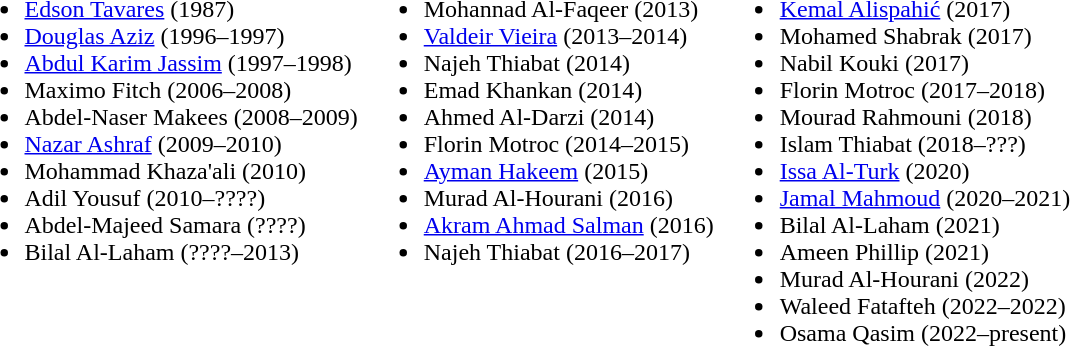<table>
<tr>
<td valign="top"><br><ul><li> <a href='#'>Edson Tavares</a> (1987)</li><li> <a href='#'>Douglas Aziz</a> (1996–1997)</li><li> <a href='#'>Abdul Karim Jassim</a> (1997–1998)</li><li> Maximo Fitch (2006–2008)</li><li> Abdel-Naser Makees (2008–2009)</li><li> <a href='#'>Nazar Ashraf</a> (2009–2010)</li><li> Mohammad Khaza'ali (2010)</li><li> Adil Yousuf (2010–????)</li><li> Abdel-Majeed Samara (????)</li><li> Bilal Al-Laham (????–2013)</li></ul></td>
<td valign="top"><br><ul><li> Mohannad Al-Faqeer (2013)</li><li> <a href='#'>Valdeir Vieira</a> (2013–2014)</li><li> Najeh Thiabat (2014)</li><li> Emad Khankan (2014)</li><li> Ahmed Al-Darzi (2014)</li><li> Florin Motroc (2014–2015)</li><li> <a href='#'>Ayman Hakeem</a> (2015)</li><li> Murad Al-Hourani (2016)</li><li> <a href='#'>Akram Ahmad Salman</a> (2016)</li><li> Najeh Thiabat (2016–2017)</li></ul></td>
<td valign="top"><br><ul><li> <a href='#'>Kemal Alispahić</a> (2017)</li><li> Mohamed Shabrak (2017)</li><li> Nabil Kouki  (2017)</li><li> Florin Motroc (2017–2018)</li><li> Mourad Rahmouni  (2018)</li><li> Islam Thiabat (2018–???)</li><li> <a href='#'>Issa Al-Turk</a> (2020)</li><li> <a href='#'>Jamal Mahmoud</a> (2020–2021)</li><li> Bilal Al-Laham (2021)</li><li> Ameen Phillip (2021)</li><li> Murad Al-Hourani (2022)</li><li> Waleed Fatafteh (2022–2022)</li><li> Osama Qasim (2022–present)</li></ul></td>
</tr>
</table>
